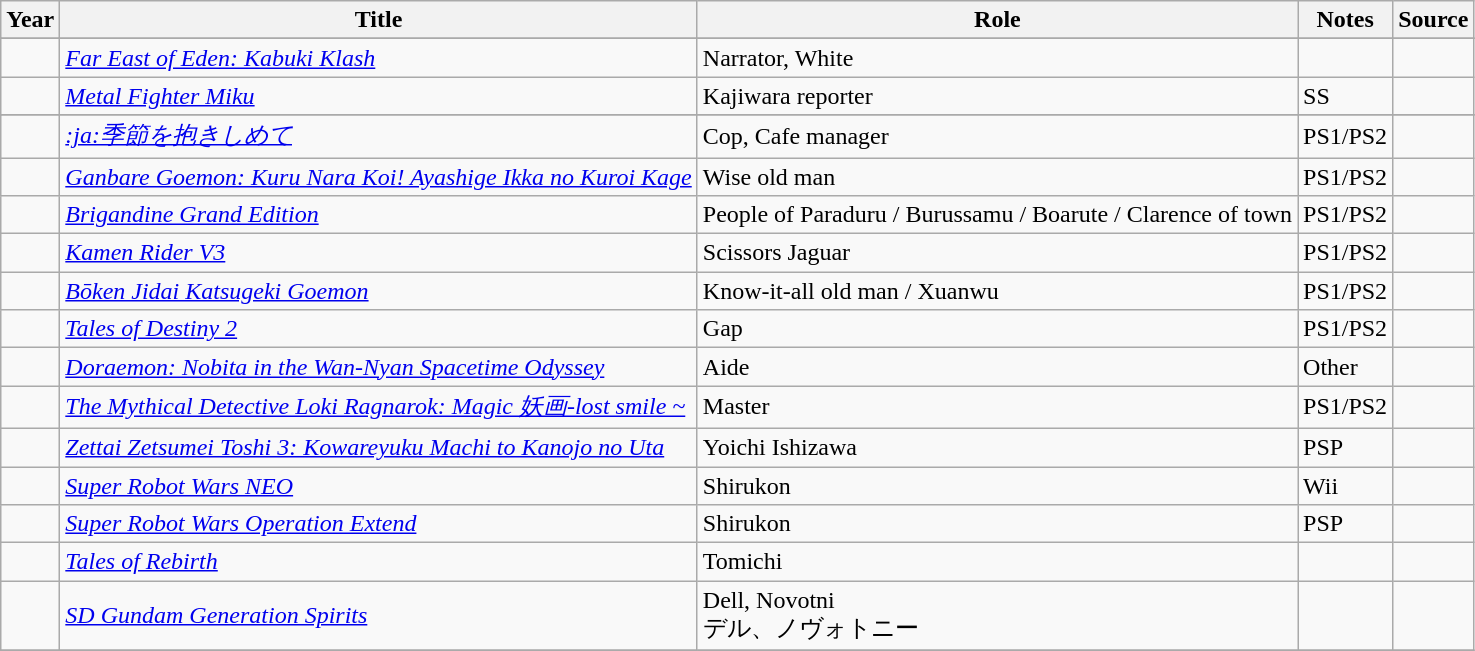<table class="wikitable sortable plainrowheaders">
<tr>
<th>Year</th>
<th>Title</th>
<th>Role</th>
<th class="unsortable">Notes</th>
<th class="unsortable">Source</th>
</tr>
<tr>
</tr>
<tr>
<td></td>
<td><em><a href='#'>Far East of Eden: Kabuki Klash</a></em></td>
<td>Narrator, White</td>
<td></td>
<td></td>
</tr>
<tr>
<td></td>
<td><em><a href='#'>Metal Fighter Miku</a></em></td>
<td>Kajiwara reporter</td>
<td>SS</td>
<td></td>
</tr>
<tr>
</tr>
<tr>
<td></td>
<td><em><a href='#'>:ja:季節を抱きしめて</a></em></td>
<td>Cop, Cafe manager</td>
<td>PS1/PS2</td>
<td></td>
</tr>
<tr>
<td></td>
<td><em><a href='#'>Ganbare Goemon: Kuru Nara Koi! Ayashige Ikka no Kuroi Kage</a></em></td>
<td>Wise old man</td>
<td>PS1/PS2</td>
<td></td>
</tr>
<tr>
<td></td>
<td><em><a href='#'>Brigandine Grand Edition</a></em></td>
<td>People of Paraduru / Burussamu / Boarute / Clarence of town</td>
<td>PS1/PS2</td>
<td></td>
</tr>
<tr>
<td></td>
<td><em><a href='#'>Kamen Rider V3</a></em></td>
<td>Scissors Jaguar</td>
<td>PS1/PS2</td>
<td></td>
</tr>
<tr>
<td></td>
<td><em><a href='#'>Bōken Jidai Katsugeki Goemon</a></em></td>
<td>Know-it-all old man / Xuanwu</td>
<td>PS1/PS2</td>
<td></td>
</tr>
<tr>
<td></td>
<td><em><a href='#'>Tales of Destiny 2</a></em></td>
<td>Gap</td>
<td>PS1/PS2</td>
<td></td>
</tr>
<tr>
<td></td>
<td><em><a href='#'>Doraemon: Nobita in the Wan-Nyan Spacetime Odyssey</a></em></td>
<td>Aide</td>
<td>Other</td>
<td></td>
</tr>
<tr>
<td></td>
<td><em><a href='#'> The Mythical Detective Loki Ragnarok: Magic 妖画-lost smile ~</a></em></td>
<td>Master</td>
<td>PS1/PS2</td>
<td></td>
</tr>
<tr>
<td></td>
<td><em><a href='#'>Zettai Zetsumei Toshi 3: Kowareyuku Machi to Kanojo no Uta</a></em></td>
<td>Yoichi Ishizawa</td>
<td>PSP</td>
<td></td>
</tr>
<tr>
<td></td>
<td><em><a href='#'>Super Robot Wars NEO</a></em></td>
<td>Shirukon</td>
<td>Wii</td>
<td></td>
</tr>
<tr>
<td></td>
<td><em><a href='#'>Super Robot Wars Operation Extend</a></em></td>
<td>Shirukon</td>
<td>PSP</td>
<td></td>
</tr>
<tr>
<td></td>
<td><em><a href='#'>Tales of Rebirth</a></em></td>
<td>Tomichi</td>
<td></td>
<td></td>
</tr>
<tr>
<td></td>
<td><em><a href='#'>SD Gundam Generation Spirits</a></em></td>
<td>Dell, Novotni<br>デル、ノヴォトニー</td>
<td></td>
<td></td>
</tr>
<tr>
</tr>
</table>
